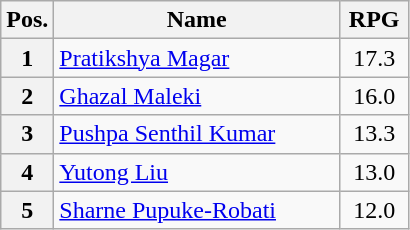<table class=wikitable style="text-align:center;">
<tr>
<th width="13%">Pos.</th>
<th width="70%">Name</th>
<th width="17%">RPG</th>
</tr>
<tr>
<th>1</th>
<td align=left> <a href='#'>Pratikshya Magar</a></td>
<td>17.3</td>
</tr>
<tr>
<th>2</th>
<td align=left> <a href='#'>Ghazal Maleki</a></td>
<td>16.0</td>
</tr>
<tr>
<th>3</th>
<td align=left> <a href='#'>Pushpa Senthil Kumar</a></td>
<td>13.3</td>
</tr>
<tr>
<th>4</th>
<td align=left> <a href='#'>Yutong Liu</a></td>
<td>13.0</td>
</tr>
<tr>
<th>5</th>
<td align=left> <a href='#'>Sharne Pupuke-Robati</a></td>
<td>12.0</td>
</tr>
</table>
